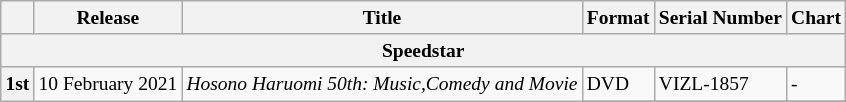<table class="wikitable" style="font-size:small">
<tr>
<th></th>
<th>Release</th>
<th>Title</th>
<th>Format</th>
<th>Serial Number</th>
<th>Chart</th>
</tr>
<tr>
<th colspan="6">Speedstar</th>
</tr>
<tr>
<th rowspan="2">1st</th>
<td rowspan="2">10 February 2021</td>
<td rowspan="2"><em>Hosono Haruomi 50th: Music,Comedy and Movie</em></td>
<td>DVD</td>
<td>VIZL-1857</td>
<td>-</td>
</tr>
<tr>
</tr>
</table>
